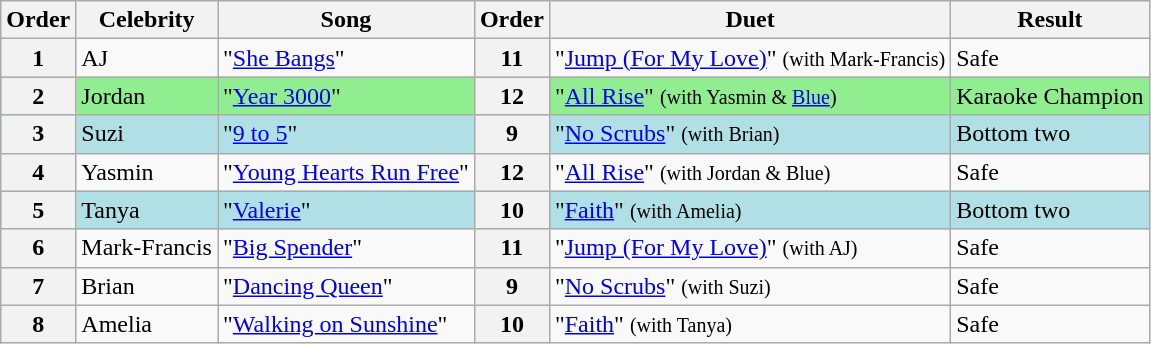<table class="wikitable sortable collapsed">
<tr style="text-align:Center; background:#cc;">
<th>Order</th>
<th>Celebrity</th>
<th>Song</th>
<th>Order</th>
<th>Duet</th>
<th>Result</th>
</tr>
<tr>
<th>1</th>
<td>AJ</td>
<td>"<a href='#'>She Bangs</a>"</td>
<th>11</th>
<td>"<a href='#'>Jump (For My Love)</a>" <small>(with Mark-Francis)</small></td>
<td>Safe</td>
</tr>
<tr style="background:lightgreen;">
<th>2</th>
<td>Jordan</td>
<td>"<a href='#'>Year 3000</a>"</td>
<th>12</th>
<td>"<a href='#'>All Rise</a>" <small>(with Yasmin & <a href='#'>Blue</a>)</small></td>
<td>Karaoke Champion</td>
</tr>
<tr style="background:#b0e0e6;">
<th>3</th>
<td>Suzi</td>
<td>"<a href='#'>9 to 5</a>"</td>
<th>9</th>
<td>"<a href='#'>No Scrubs</a>" <small>(with Brian)</small></td>
<td>Bottom two</td>
</tr>
<tr>
<th>4</th>
<td>Yasmin</td>
<td>"<a href='#'>Young Hearts Run Free</a>"</td>
<th>12</th>
<td>"<a href='#'>All Rise</a>" <small>(with Jordan & Blue)</small></td>
<td>Safe</td>
</tr>
<tr style="background:#b0e0e6;">
<th>5</th>
<td>Tanya</td>
<td>"<a href='#'>Valerie</a>"</td>
<th>10</th>
<td>"<a href='#'>Faith</a>" <small>(with Amelia)</small></td>
<td>Bottom two</td>
</tr>
<tr>
<th>6</th>
<td>Mark-Francis</td>
<td>"<a href='#'>Big Spender</a>"</td>
<th>11</th>
<td>"<a href='#'>Jump (For My Love)</a>" <small>(with AJ)</small></td>
<td>Safe</td>
</tr>
<tr>
<th>7</th>
<td>Brian</td>
<td>"<a href='#'>Dancing Queen</a>"</td>
<th>9</th>
<td>"<a href='#'>No Scrubs</a>" <small>(with Suzi)</small></td>
<td>Safe</td>
</tr>
<tr>
<th>8</th>
<td>Amelia</td>
<td>"<a href='#'>Walking on Sunshine</a>"</td>
<th>10</th>
<td>"<a href='#'>Faith</a>" <small>(with Tanya)</small></td>
<td>Safe</td>
</tr>
</table>
